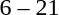<table style="text-align:center">
<tr>
<th width=200></th>
<th width=100></th>
<th width=200></th>
</tr>
<tr>
<td align=right></td>
<td>6 – 21</td>
<td align=left><strong></strong></td>
</tr>
</table>
